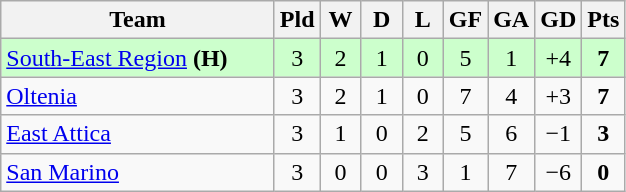<table class="wikitable" style="text-align:center;">
<tr>
<th width=175>Team</th>
<th width=20 abbr="Played">Pld</th>
<th width=20 abbr="Won">W</th>
<th width=20 abbr="Drawn">D</th>
<th width=20 abbr="Lost">L</th>
<th width=20 abbr="Goals for">GF</th>
<th width=20 abbr="Goals against">GA</th>
<th width=20 abbr="Goal difference">GD</th>
<th width=20 abbr="Points">Pts</th>
</tr>
<tr bgcolor=#ccffcc>
<td align=left> <a href='#'>South-East Region</a> <strong>(H)</strong></td>
<td>3</td>
<td>2</td>
<td>1</td>
<td>0</td>
<td>5</td>
<td>1</td>
<td>+4</td>
<td><strong>7</strong></td>
</tr>
<tr>
<td align=left> <a href='#'>Oltenia</a></td>
<td>3</td>
<td>2</td>
<td>1</td>
<td>0</td>
<td>7</td>
<td>4</td>
<td>+3</td>
<td><strong>7</strong></td>
</tr>
<tr>
<td align=left> <a href='#'>East Attica</a></td>
<td>3</td>
<td>1</td>
<td>0</td>
<td>2</td>
<td>5</td>
<td>6</td>
<td>−1</td>
<td><strong>3</strong></td>
</tr>
<tr>
<td align=left> <a href='#'>San Marino</a></td>
<td>3</td>
<td>0</td>
<td>0</td>
<td>3</td>
<td>1</td>
<td>7</td>
<td>−6</td>
<td><strong>0</strong></td>
</tr>
</table>
